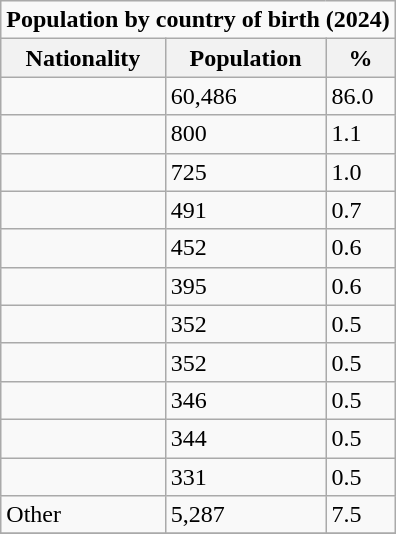<table class="wikitable" style="float:right;">
<tr>
<td colspan="3"><strong>Population by country of birth (2024)</strong></td>
</tr>
<tr \>
<th>Nationality</th>
<th>Population</th>
<th>%</th>
</tr>
<tr>
<td></td>
<td>60,486</td>
<td>86.0</td>
</tr>
<tr>
<td></td>
<td>800</td>
<td>1.1</td>
</tr>
<tr>
<td></td>
<td>725</td>
<td>1.0</td>
</tr>
<tr>
<td></td>
<td>491</td>
<td>0.7</td>
</tr>
<tr>
<td></td>
<td>452</td>
<td>0.6</td>
</tr>
<tr>
<td></td>
<td>395</td>
<td>0.6</td>
</tr>
<tr>
<td></td>
<td>352</td>
<td>0.5</td>
</tr>
<tr>
<td></td>
<td>352</td>
<td>0.5</td>
</tr>
<tr>
<td></td>
<td>346</td>
<td>0.5</td>
</tr>
<tr>
<td></td>
<td>344</td>
<td>0.5</td>
</tr>
<tr>
<td></td>
<td>331</td>
<td>0.5</td>
</tr>
<tr>
<td>Other</td>
<td>5,287</td>
<td>7.5</td>
</tr>
<tr>
</tr>
</table>
